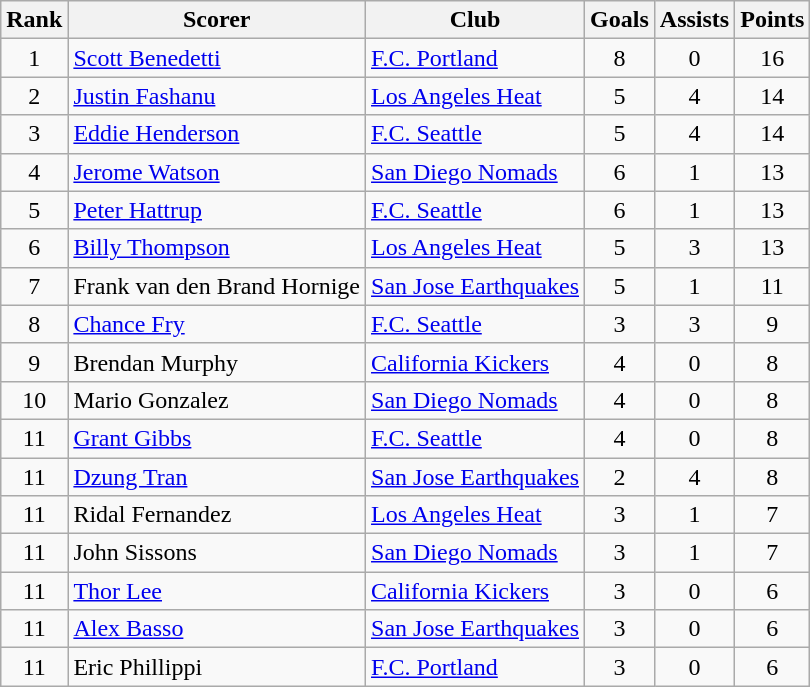<table class="wikitable">
<tr>
<th>Rank</th>
<th>Scorer</th>
<th>Club</th>
<th>Goals</th>
<th>Assists</th>
<th>Points</th>
</tr>
<tr>
<td align=center>1</td>
<td><a href='#'>Scott Benedetti</a></td>
<td><a href='#'>F.C. Portland</a></td>
<td align=center>8</td>
<td align=center>0</td>
<td align=center>16</td>
</tr>
<tr>
<td align=center>2</td>
<td><a href='#'>Justin Fashanu</a></td>
<td><a href='#'>Los Angeles Heat</a></td>
<td align=center>5</td>
<td align=center>4</td>
<td align=center>14</td>
</tr>
<tr>
<td align=center>3</td>
<td><a href='#'>Eddie Henderson</a></td>
<td><a href='#'>F.C. Seattle</a></td>
<td align=center>5</td>
<td align=center>4</td>
<td align=center>14</td>
</tr>
<tr>
<td align=center>4</td>
<td><a href='#'>Jerome Watson</a></td>
<td><a href='#'>San Diego Nomads</a></td>
<td align=center>6</td>
<td align=center>1</td>
<td align=center>13</td>
</tr>
<tr>
<td align=center>5</td>
<td><a href='#'>Peter Hattrup</a></td>
<td><a href='#'>F.C. Seattle</a></td>
<td align=center>6</td>
<td align=center>1</td>
<td align=center>13</td>
</tr>
<tr>
<td align=center>6</td>
<td><a href='#'>Billy Thompson</a></td>
<td><a href='#'>Los Angeles Heat</a></td>
<td align=center>5</td>
<td align=center>3</td>
<td align=center>13</td>
</tr>
<tr>
<td align=center>7</td>
<td>Frank van den Brand Hornige</td>
<td><a href='#'>San Jose Earthquakes</a></td>
<td align=center>5</td>
<td align=center>1</td>
<td align=center>11</td>
</tr>
<tr>
<td align=center>8</td>
<td><a href='#'>Chance Fry</a></td>
<td><a href='#'>F.C. Seattle</a></td>
<td align=center>3</td>
<td align=center>3</td>
<td align=center>9</td>
</tr>
<tr>
<td align=center>9</td>
<td>Brendan Murphy</td>
<td><a href='#'>California Kickers</a></td>
<td align=center>4</td>
<td align=center>0</td>
<td align=center>8</td>
</tr>
<tr>
<td align=center>10</td>
<td>Mario Gonzalez</td>
<td><a href='#'>San Diego Nomads</a></td>
<td align=center>4</td>
<td align=center>0</td>
<td align=center>8</td>
</tr>
<tr>
<td align=center>11</td>
<td><a href='#'>Grant Gibbs</a></td>
<td><a href='#'>F.C. Seattle</a></td>
<td align=center>4</td>
<td align=center>0</td>
<td align=center>8</td>
</tr>
<tr>
<td align=center>11</td>
<td><a href='#'>Dzung Tran</a></td>
<td><a href='#'>San Jose Earthquakes</a></td>
<td align=center>2</td>
<td align=center>4</td>
<td align=center>8</td>
</tr>
<tr>
<td align=center>11</td>
<td>Ridal Fernandez</td>
<td><a href='#'>Los Angeles Heat</a></td>
<td align=center>3</td>
<td align=center>1</td>
<td align=center>7</td>
</tr>
<tr>
<td align=center>11</td>
<td>John Sissons</td>
<td><a href='#'>San Diego Nomads</a></td>
<td align=center>3</td>
<td align=center>1</td>
<td align=center>7</td>
</tr>
<tr>
<td align=center>11</td>
<td><a href='#'>Thor Lee</a></td>
<td><a href='#'>California Kickers</a></td>
<td align=center>3</td>
<td align=center>0</td>
<td align=center>6</td>
</tr>
<tr>
<td align=center>11</td>
<td><a href='#'>Alex Basso</a></td>
<td><a href='#'>San Jose Earthquakes</a></td>
<td align=center>3</td>
<td align=center>0</td>
<td align=center>6</td>
</tr>
<tr>
<td align=center>11</td>
<td>Eric Phillippi</td>
<td><a href='#'>F.C. Portland</a></td>
<td align=center>3</td>
<td align=center>0</td>
<td align=center>6</td>
</tr>
</table>
